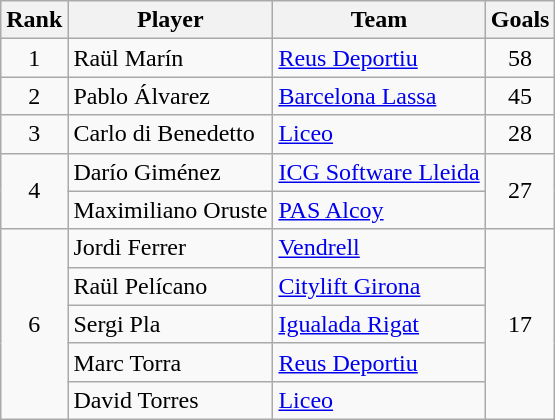<table class="wikitable">
<tr>
<th>Rank</th>
<th>Player</th>
<th>Team</th>
<th>Goals</th>
</tr>
<tr>
<td rowspan=1 align=center>1</td>
<td> Raül Marín</td>
<td><a href='#'>Reus Deportiu</a></td>
<td rowspan=1 align=center>58</td>
</tr>
<tr>
<td rowspan=1 align=center>2</td>
<td> Pablo Álvarez</td>
<td><a href='#'>Barcelona Lassa</a></td>
<td rowspan=1 align=center>45</td>
</tr>
<tr>
<td rowspan=1 align=center>3</td>
<td> Carlo di Benedetto</td>
<td><a href='#'>Liceo</a></td>
<td rowspan=1 align=center>28</td>
</tr>
<tr>
<td rowspan=2 align=center>4</td>
<td> Darío Giménez</td>
<td><a href='#'>ICG Software Lleida</a></td>
<td rowspan=2 align=center>27</td>
</tr>
<tr>
<td> Maximiliano Oruste</td>
<td><a href='#'>PAS Alcoy</a></td>
</tr>
<tr>
<td rowspan=5 align=center>6</td>
<td> Jordi Ferrer</td>
<td><a href='#'>Vendrell</a></td>
<td rowspan=5 align=center>17</td>
</tr>
<tr>
<td> Raül Pelícano</td>
<td><a href='#'>Citylift Girona</a></td>
</tr>
<tr>
<td> Sergi Pla</td>
<td><a href='#'>Igualada Rigat</a></td>
</tr>
<tr>
<td> Marc Torra</td>
<td><a href='#'>Reus Deportiu</a></td>
</tr>
<tr>
<td> David Torres</td>
<td><a href='#'>Liceo</a></td>
</tr>
</table>
